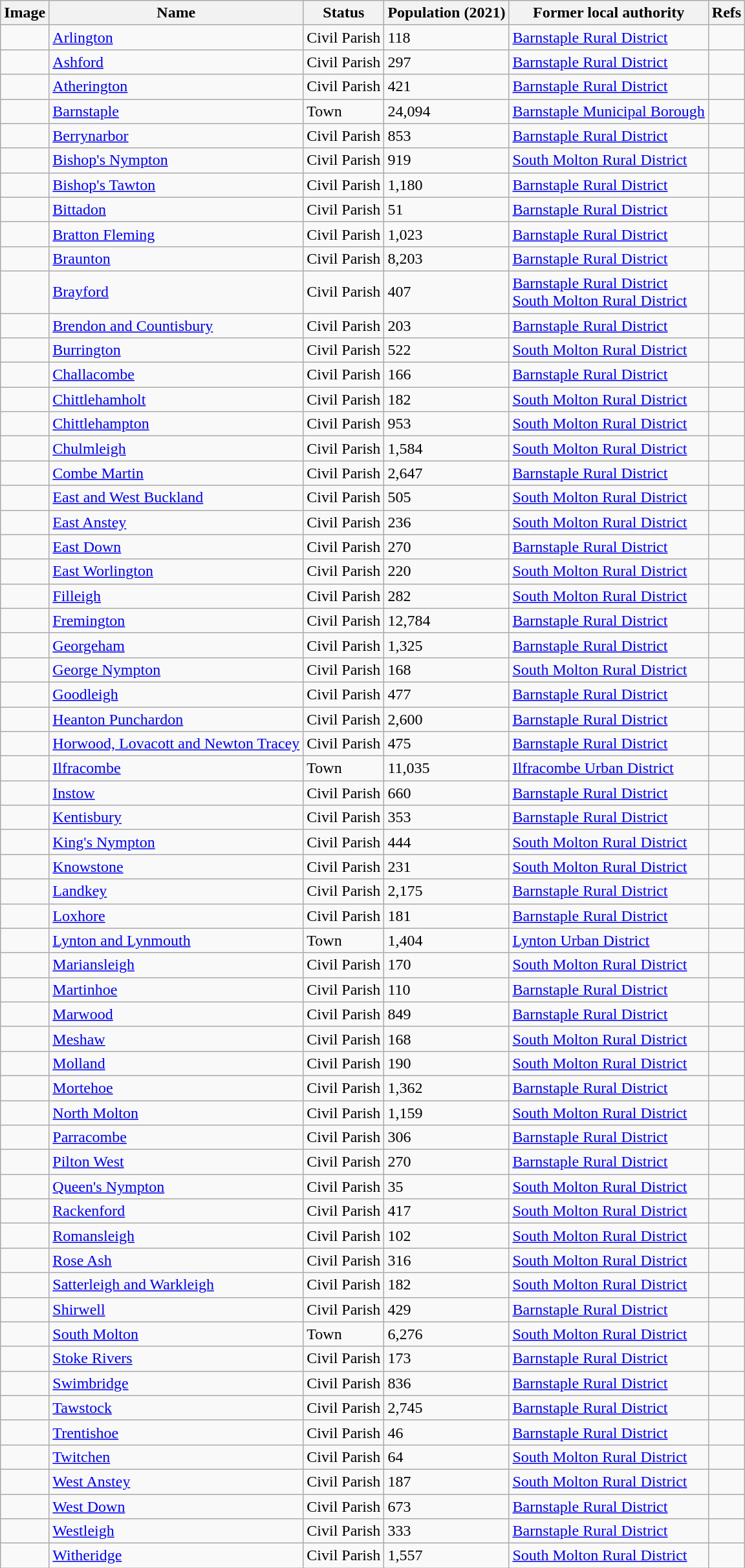<table class="wikitable sortable">
<tr>
<th class="unsortable">Image</th>
<th>Name</th>
<th>Status</th>
<th>Population (2021) </th>
<th>Former local authority</th>
<th class="unsortable">Refs</th>
</tr>
<tr>
<td></td>
<td><a href='#'>Arlington</a></td>
<td>Civil Parish</td>
<td>118</td>
<td><a href='#'>Barnstaple Rural District</a></td>
<td></td>
</tr>
<tr>
<td></td>
<td><a href='#'>Ashford</a></td>
<td>Civil Parish</td>
<td>297</td>
<td><a href='#'>Barnstaple Rural District</a></td>
<td></td>
</tr>
<tr>
<td></td>
<td><a href='#'>Atherington</a></td>
<td>Civil Parish</td>
<td>421</td>
<td><a href='#'>Barnstaple Rural District</a></td>
<td></td>
</tr>
<tr>
<td></td>
<td><a href='#'>Barnstaple</a></td>
<td>Town</td>
<td>24,094</td>
<td><a href='#'>Barnstaple Municipal Borough</a></td>
<td></td>
</tr>
<tr>
<td></td>
<td><a href='#'>Berrynarbor</a></td>
<td>Civil Parish</td>
<td>853</td>
<td><a href='#'>Barnstaple Rural District</a></td>
<td></td>
</tr>
<tr>
<td></td>
<td><a href='#'>Bishop's Nympton</a></td>
<td>Civil Parish</td>
<td>919</td>
<td><a href='#'>South Molton Rural District</a></td>
<td></td>
</tr>
<tr>
<td></td>
<td><a href='#'>Bishop's Tawton</a></td>
<td>Civil Parish</td>
<td>1,180</td>
<td><a href='#'>Barnstaple Rural District</a></td>
<td></td>
</tr>
<tr>
<td></td>
<td><a href='#'>Bittadon</a></td>
<td>Civil Parish</td>
<td>51</td>
<td><a href='#'>Barnstaple Rural District</a></td>
<td></td>
</tr>
<tr>
<td></td>
<td><a href='#'>Bratton Fleming</a></td>
<td>Civil Parish</td>
<td>1,023</td>
<td><a href='#'>Barnstaple Rural District</a></td>
<td></td>
</tr>
<tr>
<td></td>
<td><a href='#'>Braunton</a></td>
<td>Civil Parish</td>
<td>8,203</td>
<td><a href='#'>Barnstaple Rural District</a></td>
<td></td>
</tr>
<tr>
<td></td>
<td><a href='#'>Brayford</a></td>
<td>Civil Parish</td>
<td>407</td>
<td><a href='#'>Barnstaple Rural District</a><br><a href='#'>South Molton Rural District</a></td>
<td></td>
</tr>
<tr>
<td></td>
<td><a href='#'>Brendon and Countisbury</a></td>
<td>Civil Parish</td>
<td>203</td>
<td><a href='#'>Barnstaple Rural District</a></td>
<td></td>
</tr>
<tr>
<td></td>
<td><a href='#'>Burrington</a></td>
<td>Civil Parish</td>
<td>522</td>
<td><a href='#'>South Molton Rural District</a></td>
<td></td>
</tr>
<tr>
<td></td>
<td><a href='#'>Challacombe</a></td>
<td>Civil Parish</td>
<td>166</td>
<td><a href='#'>Barnstaple Rural District</a></td>
<td></td>
</tr>
<tr>
<td></td>
<td><a href='#'>Chittlehamholt</a></td>
<td>Civil Parish</td>
<td>182</td>
<td><a href='#'>South Molton Rural District</a></td>
<td></td>
</tr>
<tr>
<td></td>
<td><a href='#'>Chittlehampton</a></td>
<td>Civil Parish</td>
<td>953</td>
<td><a href='#'>South Molton Rural District</a></td>
<td></td>
</tr>
<tr>
<td></td>
<td><a href='#'>Chulmleigh</a></td>
<td>Civil Parish</td>
<td>1,584</td>
<td><a href='#'>South Molton Rural District</a></td>
<td></td>
</tr>
<tr>
<td></td>
<td><a href='#'>Combe Martin</a></td>
<td>Civil Parish</td>
<td>2,647</td>
<td><a href='#'>Barnstaple Rural District</a></td>
<td></td>
</tr>
<tr>
<td></td>
<td><a href='#'>East and West Buckland</a></td>
<td>Civil Parish</td>
<td>505</td>
<td><a href='#'>South Molton Rural District</a></td>
<td></td>
</tr>
<tr>
<td></td>
<td><a href='#'>East Anstey</a></td>
<td>Civil Parish</td>
<td>236</td>
<td><a href='#'>South Molton Rural District</a></td>
<td></td>
</tr>
<tr>
<td></td>
<td><a href='#'>East Down</a></td>
<td>Civil Parish</td>
<td>270</td>
<td><a href='#'>Barnstaple Rural District</a></td>
<td></td>
</tr>
<tr>
<td></td>
<td><a href='#'>East Worlington</a></td>
<td>Civil Parish</td>
<td>220</td>
<td><a href='#'>South Molton Rural District</a></td>
<td></td>
</tr>
<tr>
<td></td>
<td><a href='#'>Filleigh</a></td>
<td>Civil Parish</td>
<td>282</td>
<td><a href='#'>South Molton Rural District</a></td>
<td></td>
</tr>
<tr>
<td></td>
<td><a href='#'>Fremington</a></td>
<td>Civil Parish</td>
<td>12,784</td>
<td><a href='#'>Barnstaple Rural District</a></td>
<td></td>
</tr>
<tr>
<td></td>
<td><a href='#'>Georgeham</a></td>
<td>Civil Parish</td>
<td>1,325</td>
<td><a href='#'>Barnstaple Rural District</a></td>
<td></td>
</tr>
<tr>
<td></td>
<td><a href='#'>George Nympton</a></td>
<td>Civil Parish</td>
<td>168</td>
<td><a href='#'>South Molton Rural District</a></td>
<td></td>
</tr>
<tr>
<td></td>
<td><a href='#'>Goodleigh</a></td>
<td>Civil Parish</td>
<td>477</td>
<td><a href='#'>Barnstaple Rural District</a></td>
<td></td>
</tr>
<tr>
<td></td>
<td><a href='#'>Heanton Punchardon</a></td>
<td>Civil Parish</td>
<td>2,600</td>
<td><a href='#'>Barnstaple Rural District</a></td>
<td></td>
</tr>
<tr>
<td></td>
<td><a href='#'>Horwood, Lovacott and Newton Tracey</a></td>
<td>Civil Parish</td>
<td>475</td>
<td><a href='#'>Barnstaple Rural District</a></td>
<td></td>
</tr>
<tr>
<td></td>
<td><a href='#'>Ilfracombe</a></td>
<td>Town</td>
<td>11,035</td>
<td><a href='#'>Ilfracombe Urban District</a></td>
<td></td>
</tr>
<tr>
<td></td>
<td><a href='#'>Instow</a></td>
<td>Civil Parish</td>
<td>660</td>
<td><a href='#'>Barnstaple Rural District</a></td>
<td></td>
</tr>
<tr>
<td></td>
<td><a href='#'>Kentisbury</a></td>
<td>Civil Parish</td>
<td>353</td>
<td><a href='#'>Barnstaple Rural District</a></td>
<td></td>
</tr>
<tr>
<td></td>
<td><a href='#'>King's Nympton</a></td>
<td>Civil Parish</td>
<td>444</td>
<td><a href='#'>South Molton Rural District</a></td>
<td></td>
</tr>
<tr>
<td></td>
<td><a href='#'>Knowstone</a></td>
<td>Civil Parish</td>
<td>231</td>
<td><a href='#'>South Molton Rural District</a></td>
<td></td>
</tr>
<tr>
<td></td>
<td><a href='#'>Landkey</a></td>
<td>Civil Parish</td>
<td>2,175</td>
<td><a href='#'>Barnstaple Rural District</a></td>
<td></td>
</tr>
<tr>
<td></td>
<td><a href='#'>Loxhore</a></td>
<td>Civil Parish</td>
<td>181</td>
<td><a href='#'>Barnstaple Rural District</a></td>
<td></td>
</tr>
<tr>
<td></td>
<td><a href='#'>Lynton and Lynmouth</a></td>
<td>Town</td>
<td>1,404</td>
<td><a href='#'>Lynton Urban District</a></td>
<td></td>
</tr>
<tr>
<td></td>
<td><a href='#'>Mariansleigh</a></td>
<td>Civil Parish</td>
<td>170</td>
<td><a href='#'>South Molton Rural District</a></td>
<td></td>
</tr>
<tr>
<td></td>
<td><a href='#'>Martinhoe</a></td>
<td>Civil Parish</td>
<td>110</td>
<td><a href='#'>Barnstaple Rural District</a></td>
<td></td>
</tr>
<tr>
<td></td>
<td><a href='#'>Marwood</a></td>
<td>Civil Parish</td>
<td>849</td>
<td><a href='#'>Barnstaple Rural District</a></td>
<td></td>
</tr>
<tr>
<td></td>
<td><a href='#'>Meshaw</a></td>
<td>Civil Parish</td>
<td>168</td>
<td><a href='#'>South Molton Rural District</a></td>
<td></td>
</tr>
<tr>
<td></td>
<td><a href='#'>Molland</a></td>
<td>Civil Parish</td>
<td>190</td>
<td><a href='#'>South Molton Rural District</a></td>
<td></td>
</tr>
<tr>
<td></td>
<td><a href='#'>Mortehoe</a></td>
<td>Civil Parish</td>
<td>1,362</td>
<td><a href='#'>Barnstaple Rural District</a></td>
<td></td>
</tr>
<tr>
<td></td>
<td><a href='#'>North Molton</a></td>
<td>Civil Parish</td>
<td>1,159</td>
<td><a href='#'>South Molton Rural District</a></td>
<td></td>
</tr>
<tr>
<td></td>
<td><a href='#'>Parracombe</a></td>
<td>Civil Parish</td>
<td>306</td>
<td><a href='#'>Barnstaple Rural District</a></td>
<td></td>
</tr>
<tr>
<td></td>
<td><a href='#'>Pilton West</a></td>
<td>Civil Parish</td>
<td>270</td>
<td><a href='#'>Barnstaple Rural District</a></td>
<td></td>
</tr>
<tr>
<td></td>
<td><a href='#'>Queen's Nympton</a></td>
<td>Civil Parish</td>
<td>35</td>
<td><a href='#'>South Molton Rural District</a></td>
<td></td>
</tr>
<tr>
<td></td>
<td><a href='#'>Rackenford</a></td>
<td>Civil Parish</td>
<td>417</td>
<td><a href='#'>South Molton Rural District</a></td>
<td></td>
</tr>
<tr>
<td></td>
<td><a href='#'>Romansleigh</a></td>
<td>Civil Parish</td>
<td>102</td>
<td><a href='#'>South Molton Rural District</a></td>
<td></td>
</tr>
<tr>
<td></td>
<td><a href='#'>Rose Ash</a></td>
<td>Civil Parish</td>
<td>316</td>
<td><a href='#'>South Molton Rural District</a></td>
<td></td>
</tr>
<tr>
<td></td>
<td><a href='#'>Satterleigh and Warkleigh</a></td>
<td>Civil Parish</td>
<td>182</td>
<td><a href='#'>South Molton Rural District</a></td>
<td></td>
</tr>
<tr>
<td></td>
<td><a href='#'>Shirwell</a></td>
<td>Civil Parish</td>
<td>429</td>
<td><a href='#'>Barnstaple Rural District</a></td>
<td></td>
</tr>
<tr>
<td></td>
<td><a href='#'>South Molton</a></td>
<td>Town</td>
<td>6,276</td>
<td><a href='#'>South Molton Rural District</a></td>
<td></td>
</tr>
<tr>
<td></td>
<td><a href='#'>Stoke Rivers</a></td>
<td>Civil Parish</td>
<td>173</td>
<td><a href='#'>Barnstaple Rural District</a></td>
<td></td>
</tr>
<tr>
<td></td>
<td><a href='#'>Swimbridge</a></td>
<td>Civil Parish</td>
<td>836</td>
<td><a href='#'>Barnstaple Rural District</a></td>
<td></td>
</tr>
<tr>
<td></td>
<td><a href='#'>Tawstock</a></td>
<td>Civil Parish</td>
<td>2,745</td>
<td><a href='#'>Barnstaple Rural District</a></td>
<td></td>
</tr>
<tr>
<td></td>
<td><a href='#'>Trentishoe</a></td>
<td>Civil Parish</td>
<td>46</td>
<td><a href='#'>Barnstaple Rural District</a></td>
<td></td>
</tr>
<tr>
<td></td>
<td><a href='#'>Twitchen</a></td>
<td>Civil Parish</td>
<td>64</td>
<td><a href='#'>South Molton Rural District</a></td>
<td></td>
</tr>
<tr>
<td></td>
<td><a href='#'>West Anstey</a></td>
<td>Civil Parish</td>
<td>187</td>
<td><a href='#'>South Molton Rural District</a></td>
<td></td>
</tr>
<tr>
<td></td>
<td><a href='#'>West Down</a></td>
<td>Civil Parish</td>
<td>673</td>
<td><a href='#'>Barnstaple Rural District</a></td>
<td></td>
</tr>
<tr>
<td></td>
<td><a href='#'>Westleigh</a></td>
<td>Civil Parish</td>
<td>333</td>
<td><a href='#'>Barnstaple Rural District</a></td>
<td></td>
</tr>
<tr>
<td></td>
<td><a href='#'>Witheridge</a></td>
<td>Civil Parish</td>
<td>1,557</td>
<td><a href='#'>South Molton Rural District</a></td>
<td></td>
</tr>
</table>
